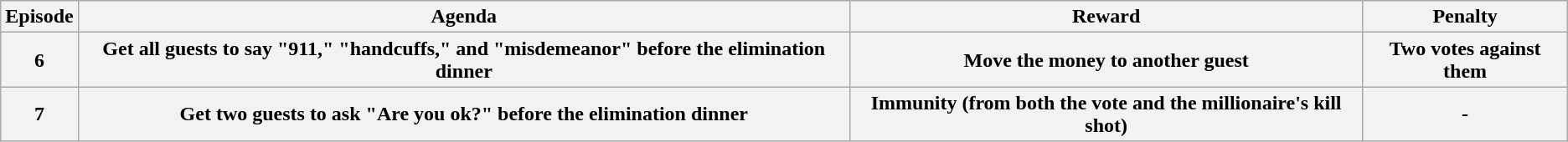<table class="wikitable unsortable" style="text-align:center;">
<tr>
<th colspan="1">Episode</th>
<th colspan="1">Agenda</th>
<th rowspan="1">Reward</th>
<th rowspan="1">Penalty</th>
</tr>
<tr>
<th colspan="1">6</th>
<th colspan="1">Get all guests to say "911," "handcuffs," and "misdemeanor" before the elimination dinner</th>
<th rowspan="1">Move the money to another guest</th>
<th rowspan="1">Two votes against them</th>
</tr>
<tr>
<th colspan="1">7</th>
<th colspan="1">Get two guests to ask "Are you ok?" before the elimination dinner</th>
<th rowspan="1">Immunity (from both the vote and the millionaire's kill shot)</th>
<th rowspan="1">-</th>
</tr>
</table>
